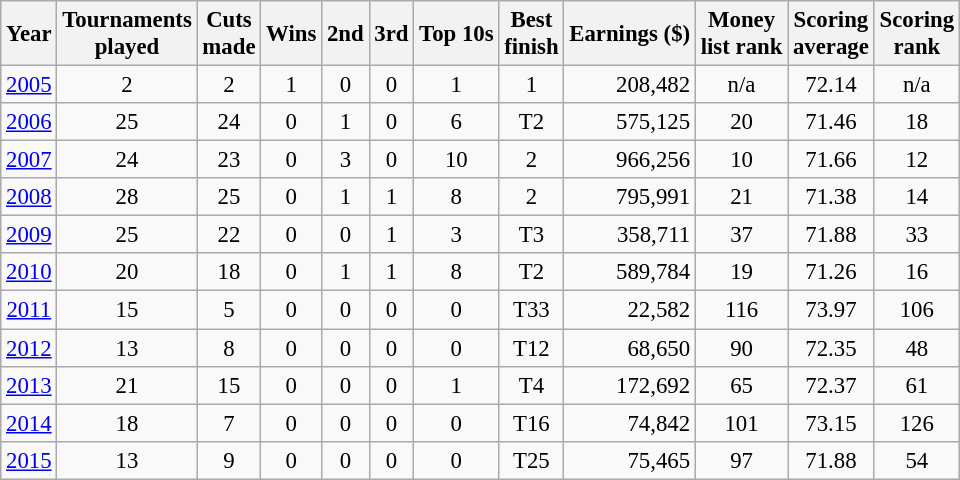<table class="wikitable" style="text-align:center; font-size: 95%;">
<tr>
<th>Year</th>
<th>Tournaments <br>played</th>
<th>Cuts <br>made</th>
<th>Wins</th>
<th>2nd</th>
<th>3rd</th>
<th>Top 10s</th>
<th>Best <br>finish</th>
<th>Earnings ($)</th>
<th>Money <br>list rank</th>
<th>Scoring <br>average</th>
<th>Scoring <br>rank</th>
</tr>
<tr>
<td><a href='#'>2005</a></td>
<td>2</td>
<td>2</td>
<td>1</td>
<td>0</td>
<td>0</td>
<td>1</td>
<td>1</td>
<td align="right">208,482</td>
<td>n/a</td>
<td>72.14</td>
<td>n/a</td>
</tr>
<tr>
<td><a href='#'>2006</a></td>
<td>25</td>
<td>24</td>
<td>0</td>
<td>1</td>
<td>0</td>
<td>6</td>
<td>T2</td>
<td align="right">575,125</td>
<td>20</td>
<td>71.46</td>
<td>18</td>
</tr>
<tr>
<td><a href='#'>2007</a></td>
<td>24</td>
<td>23</td>
<td>0</td>
<td>3</td>
<td>0</td>
<td>10</td>
<td>2</td>
<td align="right">966,256</td>
<td>10</td>
<td>71.66</td>
<td>12</td>
</tr>
<tr>
<td><a href='#'>2008</a></td>
<td>28</td>
<td>25</td>
<td>0</td>
<td>1</td>
<td>1</td>
<td>8</td>
<td>2</td>
<td align="right">795,991</td>
<td>21</td>
<td>71.38</td>
<td>14</td>
</tr>
<tr>
<td><a href='#'>2009</a></td>
<td>25</td>
<td>22</td>
<td>0</td>
<td>0</td>
<td>1</td>
<td>3</td>
<td>T3</td>
<td align="right">358,711</td>
<td>37</td>
<td>71.88</td>
<td>33</td>
</tr>
<tr>
<td><a href='#'>2010</a></td>
<td>20</td>
<td>18</td>
<td>0</td>
<td>1</td>
<td>1</td>
<td>8</td>
<td>T2</td>
<td align="right">589,784</td>
<td>19</td>
<td>71.26</td>
<td>16</td>
</tr>
<tr>
<td><a href='#'>2011</a></td>
<td>15</td>
<td>5</td>
<td>0</td>
<td>0</td>
<td>0</td>
<td>0</td>
<td>T33</td>
<td align="right">22,582</td>
<td>116</td>
<td>73.97</td>
<td>106</td>
</tr>
<tr>
<td><a href='#'>2012</a></td>
<td>13</td>
<td>8</td>
<td>0</td>
<td>0</td>
<td>0</td>
<td>0</td>
<td>T12</td>
<td align="right">68,650</td>
<td>90</td>
<td>72.35</td>
<td>48</td>
</tr>
<tr>
<td><a href='#'>2013</a></td>
<td>21</td>
<td>15</td>
<td>0</td>
<td>0</td>
<td>0</td>
<td>1</td>
<td>T4</td>
<td align="right">172,692</td>
<td>65</td>
<td>72.37</td>
<td>61</td>
</tr>
<tr>
<td><a href='#'>2014</a></td>
<td>18</td>
<td>7</td>
<td>0</td>
<td>0</td>
<td>0</td>
<td>0</td>
<td>T16</td>
<td align="right">74,842</td>
<td>101</td>
<td>73.15</td>
<td>126</td>
</tr>
<tr>
<td><a href='#'>2015</a></td>
<td>13</td>
<td>9</td>
<td>0</td>
<td>0</td>
<td>0</td>
<td>0</td>
<td>T25</td>
<td align="right">75,465</td>
<td>97</td>
<td>71.88</td>
<td>54</td>
</tr>
</table>
